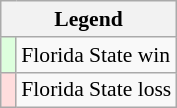<table class="wikitable" style="font-size:90%">
<tr>
<th colspan="2">Legend</th>
</tr>
<tr>
<td bgcolor=ddffdd> </td>
<td>Florida State win</td>
</tr>
<tr>
<td bgcolor=ffdddd> </td>
<td>Florida State loss</td>
</tr>
</table>
